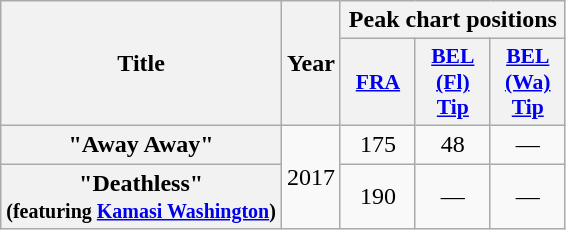<table class="wikitable plainrowheaders" style="text-align:center;">
<tr>
<th scope="col" rowspan="2">Title</th>
<th scope="col" rowspan="2">Year</th>
<th scope="col" colspan="3">Peak chart positions</th>
</tr>
<tr>
<th scope="col" style="width:3em;font-size:90%;"><a href='#'>FRA</a><br></th>
<th scope="col" style="width:3em;font-size:90%;"><a href='#'>BEL <br>(Fl)<br>Tip</a><br></th>
<th scope="col" style="width:3em;font-size:90%;"><a href='#'>BEL <br>(Wa)<br>Tip</a></th>
</tr>
<tr>
<th scope="row">"Away Away"</th>
<td rowspan="2">2017</td>
<td>175</td>
<td>48</td>
<td>—</td>
</tr>
<tr>
<th scope="row">"Deathless"<br><small>(featuring <a href='#'>Kamasi Washington</a>)</small></th>
<td>190</td>
<td>—</td>
<td>—</td>
</tr>
</table>
